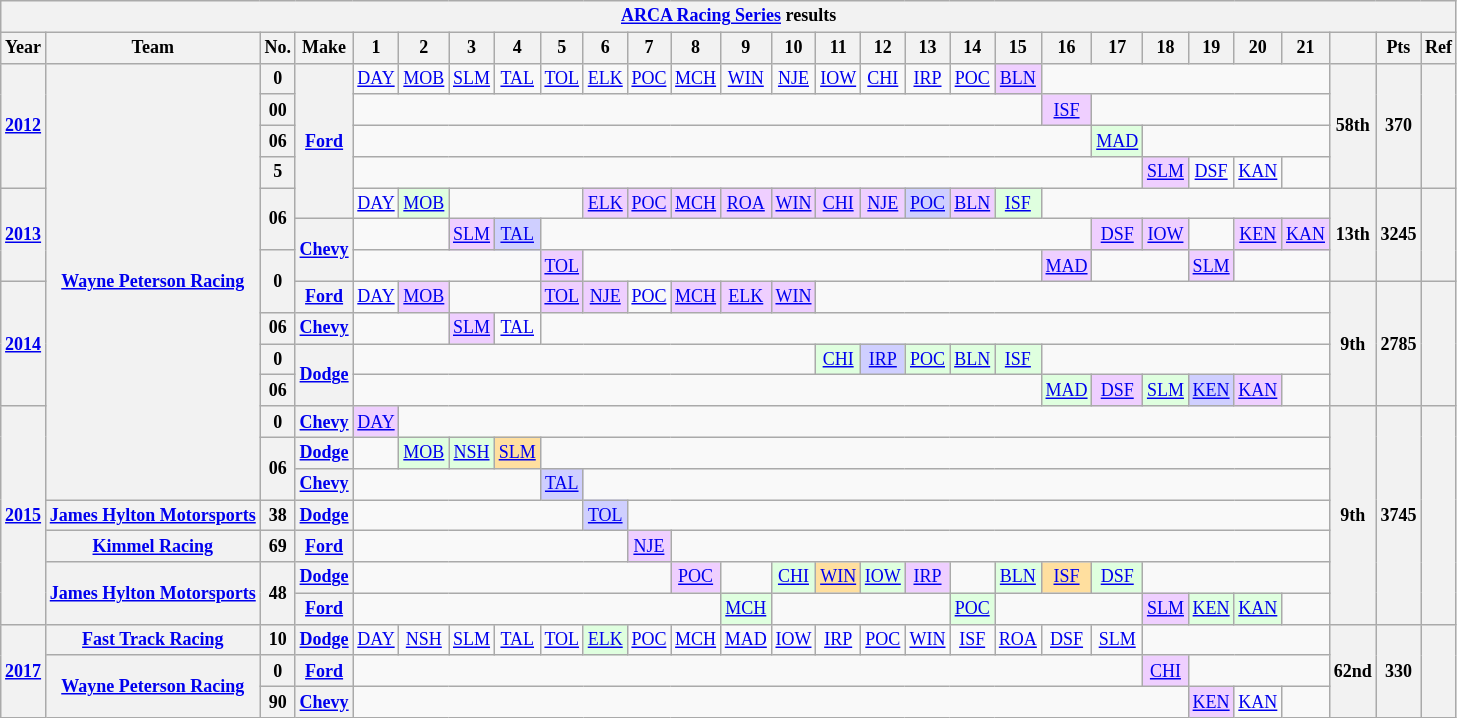<table class="wikitable" style="text-align:center; font-size:75%">
<tr>
<th colspan=45><a href='#'>ARCA Racing Series</a> results</th>
</tr>
<tr>
<th>Year</th>
<th>Team</th>
<th>No.</th>
<th>Make</th>
<th>1</th>
<th>2</th>
<th>3</th>
<th>4</th>
<th>5</th>
<th>6</th>
<th>7</th>
<th>8</th>
<th>9</th>
<th>10</th>
<th>11</th>
<th>12</th>
<th>13</th>
<th>14</th>
<th>15</th>
<th>16</th>
<th>17</th>
<th>18</th>
<th>19</th>
<th>20</th>
<th>21</th>
<th></th>
<th>Pts</th>
<th>Ref</th>
</tr>
<tr>
<th rowspan=4><a href='#'>2012</a></th>
<th rowspan=14><a href='#'>Wayne Peterson Racing</a></th>
<th>0</th>
<th rowspan=5><a href='#'>Ford</a></th>
<td><a href='#'>DAY</a></td>
<td><a href='#'>MOB</a></td>
<td><a href='#'>SLM</a></td>
<td><a href='#'>TAL</a></td>
<td><a href='#'>TOL</a></td>
<td><a href='#'>ELK</a></td>
<td><a href='#'>POC</a></td>
<td><a href='#'>MCH</a></td>
<td><a href='#'>WIN</a></td>
<td><a href='#'>NJE</a></td>
<td><a href='#'>IOW</a></td>
<td><a href='#'>CHI</a></td>
<td><a href='#'>IRP</a></td>
<td><a href='#'>POC</a></td>
<td style="background:#EFCFFF;"><a href='#'>BLN</a><br></td>
<td colspan=6></td>
<th rowspan=4>58th</th>
<th rowspan=4>370</th>
<th rowspan=4></th>
</tr>
<tr>
<th>00</th>
<td colspan=15></td>
<td style="background:#EFCFFF;"><a href='#'>ISF</a><br></td>
<td colspan=5></td>
</tr>
<tr>
<th>06</th>
<td colspan=16></td>
<td style="background:#DFFFDF;"><a href='#'>MAD</a><br></td>
<td colspan=4></td>
</tr>
<tr>
<th>5</th>
<td colspan=17></td>
<td style="background:#EFCFFF;"><a href='#'>SLM</a><br></td>
<td><a href='#'>DSF</a></td>
<td><a href='#'>KAN</a></td>
<td></td>
</tr>
<tr>
<th rowspan=3><a href='#'>2013</a></th>
<th rowspan=2>06</th>
<td><a href='#'>DAY</a></td>
<td style="background:#DFFFDF;"><a href='#'>MOB</a><br></td>
<td colspan=3></td>
<td style="background:#EFCFFF;"><a href='#'>ELK</a><br></td>
<td style="background:#EFCFFF;"><a href='#'>POC</a><br></td>
<td style="background:#EFCFFF;"><a href='#'>MCH</a><br></td>
<td style="background:#EFCFFF;"><a href='#'>ROA</a><br></td>
<td style="background:#EFCFFF;"><a href='#'>WIN</a><br></td>
<td style="background:#EFCFFF;"><a href='#'>CHI</a><br></td>
<td style="background:#EFCFFF;"><a href='#'>NJE</a><br></td>
<td style="background:#CFCFFF;"><a href='#'>POC</a><br></td>
<td style="background:#EFCFFF;"><a href='#'>BLN</a><br></td>
<td style="background:#DFFFDF;"><a href='#'>ISF</a><br></td>
<td colspan=6></td>
<th rowspan=3>13th</th>
<th rowspan=3>3245</th>
<th rowspan=3></th>
</tr>
<tr>
<th rowspan=2><a href='#'>Chevy</a></th>
<td colspan=2></td>
<td style="background:#EFCFFF;"><a href='#'>SLM</a><br></td>
<td style="background:#CFCFFF;"><a href='#'>TAL</a><br></td>
<td colspan=12></td>
<td style="background:#EFCFFF;"><a href='#'>DSF</a><br></td>
<td style="background:#EFCFFF;"><a href='#'>IOW</a><br></td>
<td></td>
<td style="background:#EFCFFF;"><a href='#'>KEN</a><br></td>
<td style="background:#EFCFFF;"><a href='#'>KAN</a><br></td>
</tr>
<tr>
<th rowspan=2>0</th>
<td colspan=4></td>
<td style="background:#EFCFFF;"><a href='#'>TOL</a><br></td>
<td colspan=10></td>
<td style="background:#EFCFFF;"><a href='#'>MAD</a><br></td>
<td colspan=2></td>
<td style="background:#EFCFFF;"><a href='#'>SLM</a><br></td>
<td colspan=2></td>
</tr>
<tr>
<th rowspan=4><a href='#'>2014</a></th>
<th><a href='#'>Ford</a></th>
<td><a href='#'>DAY</a></td>
<td style="background:#EFCFFF;"><a href='#'>MOB</a><br></td>
<td colspan=2></td>
<td style="background:#EFCFFF;"><a href='#'>TOL</a><br></td>
<td style="background:#EFCFFF;"><a href='#'>NJE</a><br></td>
<td><a href='#'>POC</a></td>
<td style="background:#EFCFFF;"><a href='#'>MCH</a><br></td>
<td style="background:#EFCFFF;"><a href='#'>ELK</a><br></td>
<td style="background:#EFCFFF;"><a href='#'>WIN</a><br></td>
<td colspan=11></td>
<th rowspan=4>9th</th>
<th rowspan=4>2785</th>
<th rowspan=4></th>
</tr>
<tr>
<th>06</th>
<th><a href='#'>Chevy</a></th>
<td colspan=2></td>
<td style="background:#EFCFFF;"><a href='#'>SLM</a><br></td>
<td><a href='#'>TAL</a></td>
<td colspan=17></td>
</tr>
<tr>
<th>0</th>
<th rowspan=2><a href='#'>Dodge</a></th>
<td colspan=10></td>
<td style="background:#DFFFDF;"><a href='#'>CHI</a><br></td>
<td style="background:#CFCFFF;"><a href='#'>IRP</a><br></td>
<td style="background:#DFFFDF;"><a href='#'>POC</a><br></td>
<td style="background:#DFFFDF;"><a href='#'>BLN</a><br></td>
<td style="background:#DFFFDF;"><a href='#'>ISF</a><br></td>
<td colspan=6></td>
</tr>
<tr>
<th>06</th>
<td colspan=15></td>
<td style="background:#DFFFDF;"><a href='#'>MAD</a><br></td>
<td style="background:#EFCFFF;"><a href='#'>DSF</a><br></td>
<td style="background:#DFFFDF;"><a href='#'>SLM</a><br></td>
<td style="background:#CFCFFF;"><a href='#'>KEN</a><br></td>
<td style="background:#EFCFFF;"><a href='#'>KAN</a><br></td>
<td></td>
</tr>
<tr>
<th rowspan=7><a href='#'>2015</a></th>
<th>0</th>
<th><a href='#'>Chevy</a></th>
<td style="background:#EFCFFF;"><a href='#'>DAY</a><br></td>
<td colspan=20></td>
<th rowspan=7>9th</th>
<th rowspan=7>3745</th>
<th rowspan=7></th>
</tr>
<tr>
<th rowspan=2>06</th>
<th><a href='#'>Dodge</a></th>
<td></td>
<td style="background:#DFFFDF;"><a href='#'>MOB</a><br></td>
<td style="background:#DFFFDF;"><a href='#'>NSH</a><br></td>
<td style="background:#FFDF9F;"><a href='#'>SLM</a><br></td>
<td colspan=17></td>
</tr>
<tr>
<th><a href='#'>Chevy</a></th>
<td colspan=4></td>
<td style="background:#CFCFFF;"><a href='#'>TAL</a><br></td>
<td colspan=16></td>
</tr>
<tr>
<th><a href='#'>James Hylton Motorsports</a></th>
<th>38</th>
<th><a href='#'>Dodge</a></th>
<td colspan=5></td>
<td style="background:#CFCFFF;"><a href='#'>TOL</a><br></td>
<td colspan=15></td>
</tr>
<tr>
<th><a href='#'>Kimmel Racing</a></th>
<th>69</th>
<th><a href='#'>Ford</a></th>
<td colspan=6></td>
<td style="background:#EFCFFF;"><a href='#'>NJE</a><br></td>
<td colspan=14></td>
</tr>
<tr>
<th rowspan=2><a href='#'>James Hylton Motorsports</a></th>
<th rowspan=2>48</th>
<th><a href='#'>Dodge</a></th>
<td colspan=7></td>
<td style="background:#EFCFFF;"><a href='#'>POC</a><br></td>
<td></td>
<td style="background:#DFFFDF;"><a href='#'>CHI</a><br></td>
<td style="background:#FFDF9F;"><a href='#'>WIN</a><br></td>
<td style="background:#DFFFDF;"><a href='#'>IOW</a><br></td>
<td style="background:#EFCFFF;"><a href='#'>IRP</a><br></td>
<td></td>
<td style="background:#DFFFDF;"><a href='#'>BLN</a><br></td>
<td style="background:#FFDF9F;"><a href='#'>ISF</a><br></td>
<td style="background:#DFFFDF;"><a href='#'>DSF</a><br></td>
<td colspan=4></td>
</tr>
<tr>
<th><a href='#'>Ford</a></th>
<td colspan=8></td>
<td style="background:#DFFFDF;"><a href='#'>MCH</a><br></td>
<td colspan=4></td>
<td style="background:#DFFFDF;"><a href='#'>POC</a><br></td>
<td colspan=3></td>
<td style="background:#EFCFFF;"><a href='#'>SLM</a><br></td>
<td style="background:#DFFFDF;"><a href='#'>KEN</a><br></td>
<td style="background:#DFFFDF;"><a href='#'>KAN</a><br></td>
<td></td>
</tr>
<tr>
<th rowspan=3><a href='#'>2017</a></th>
<th><a href='#'>Fast Track Racing</a></th>
<th>10</th>
<th><a href='#'>Dodge</a></th>
<td><a href='#'>DAY</a></td>
<td><a href='#'>NSH</a></td>
<td><a href='#'>SLM</a></td>
<td><a href='#'>TAL</a></td>
<td><a href='#'>TOL</a></td>
<td style="background:#DFFFDF;"><a href='#'>ELK</a><br></td>
<td><a href='#'>POC</a></td>
<td><a href='#'>MCH</a></td>
<td><a href='#'>MAD</a></td>
<td><a href='#'>IOW</a></td>
<td><a href='#'>IRP</a></td>
<td><a href='#'>POC</a></td>
<td><a href='#'>WIN</a></td>
<td><a href='#'>ISF</a></td>
<td><a href='#'>ROA</a></td>
<td><a href='#'>DSF</a></td>
<td><a href='#'>SLM</a></td>
<td colspan=4></td>
<th rowspan=3>62nd</th>
<th rowspan=3>330</th>
<th rowspan=3></th>
</tr>
<tr>
<th rowspan=2><a href='#'>Wayne Peterson Racing</a></th>
<th>0</th>
<th><a href='#'>Ford</a></th>
<td colspan=17></td>
<td style="background:#EFCFFF;"><a href='#'>CHI</a><br></td>
<td colspan=3></td>
</tr>
<tr>
<th>90</th>
<th><a href='#'>Chevy</a></th>
<td colspan=18></td>
<td style="background:#EFCFFF;"><a href='#'>KEN</a><br></td>
<td><a href='#'>KAN</a></td>
<td></td>
</tr>
</table>
